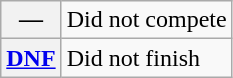<table class="wikitable">
<tr>
<th scope="row">—</th>
<td>Did not compete</td>
</tr>
<tr>
<th scope="row"><a href='#'>DNF</a></th>
<td>Did not finish</td>
</tr>
</table>
